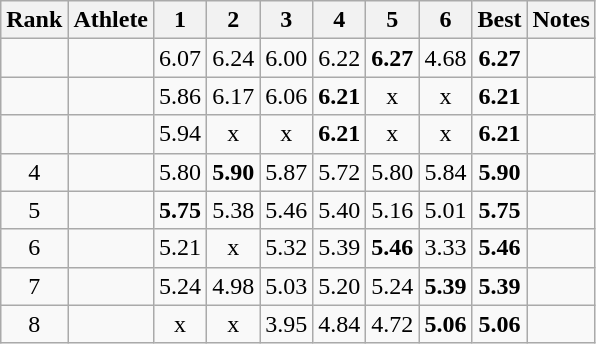<table class="wikitable sortable" style="text-align:center">
<tr>
<th>Rank</th>
<th>Athlete</th>
<th>1</th>
<th>2</th>
<th>3</th>
<th>4</th>
<th>5</th>
<th>6</th>
<th>Best</th>
<th>Notes</th>
</tr>
<tr>
<td></td>
<td style="text-align:left"></td>
<td>6.07</td>
<td>6.24</td>
<td>6.00</td>
<td>6.22</td>
<td><strong>6.27</strong></td>
<td>4.68</td>
<td><strong>6.27</strong></td>
<td></td>
</tr>
<tr>
<td></td>
<td style="text-align:left"></td>
<td>5.86</td>
<td>6.17</td>
<td>6.06</td>
<td><strong>6.21</strong></td>
<td>x</td>
<td>x</td>
<td><strong>6.21</strong></td>
<td></td>
</tr>
<tr>
<td></td>
<td style="text-align:left"></td>
<td>5.94</td>
<td>x</td>
<td>x</td>
<td><strong>6.21</strong></td>
<td>x</td>
<td>x</td>
<td><strong>6.21</strong></td>
<td></td>
</tr>
<tr>
<td>4</td>
<td style="text-align:left"></td>
<td>5.80</td>
<td><strong>5.90</strong></td>
<td>5.87</td>
<td>5.72</td>
<td>5.80</td>
<td>5.84</td>
<td><strong>5.90</strong></td>
<td></td>
</tr>
<tr>
<td>5</td>
<td style="text-align:left"></td>
<td><strong>5.75</strong></td>
<td>5.38</td>
<td>5.46</td>
<td>5.40</td>
<td>5.16</td>
<td>5.01</td>
<td><strong>5.75</strong></td>
<td></td>
</tr>
<tr>
<td>6</td>
<td style="text-align:left"></td>
<td>5.21</td>
<td>x</td>
<td>5.32</td>
<td>5.39</td>
<td><strong>5.46</strong></td>
<td>3.33</td>
<td><strong>5.46</strong></td>
<td></td>
</tr>
<tr>
<td>7</td>
<td style="text-align:left"></td>
<td>5.24</td>
<td>4.98</td>
<td>5.03</td>
<td>5.20</td>
<td>5.24</td>
<td><strong>5.39</strong></td>
<td><strong>5.39</strong></td>
<td></td>
</tr>
<tr>
<td>8</td>
<td style="text-align:left"></td>
<td>x</td>
<td>x</td>
<td>3.95</td>
<td>4.84</td>
<td>4.72</td>
<td><strong>5.06</strong></td>
<td><strong>5.06</strong></td>
<td></td>
</tr>
</table>
